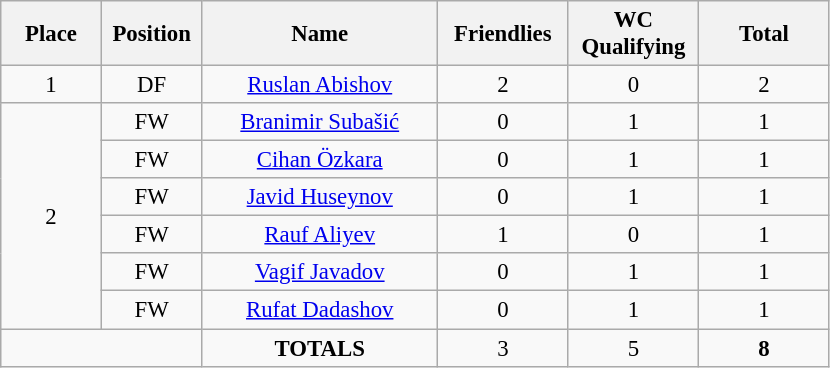<table class="wikitable" style="font-size: 95%; text-align: center;">
<tr>
<th width=60>Place</th>
<th width=60>Position</th>
<th width=150>Name</th>
<th width=80>Friendlies</th>
<th width=80>WC Qualifying</th>
<th width=80>Total</th>
</tr>
<tr>
<td>1</td>
<td>DF</td>
<td><a href='#'>Ruslan Abishov</a></td>
<td>2</td>
<td>0</td>
<td>2</td>
</tr>
<tr>
<td rowspan="6">2</td>
<td>FW</td>
<td><a href='#'>Branimir Subašić</a></td>
<td>0</td>
<td>1</td>
<td>1</td>
</tr>
<tr>
<td>FW</td>
<td><a href='#'>Cihan Özkara</a></td>
<td>0</td>
<td>1</td>
<td>1</td>
</tr>
<tr>
<td>FW</td>
<td><a href='#'>Javid Huseynov</a></td>
<td>0</td>
<td>1</td>
<td>1</td>
</tr>
<tr>
<td>FW</td>
<td><a href='#'>Rauf Aliyev</a></td>
<td>1</td>
<td>0</td>
<td>1</td>
</tr>
<tr>
<td>FW</td>
<td><a href='#'>Vagif Javadov</a></td>
<td>0</td>
<td>1</td>
<td>1</td>
</tr>
<tr>
<td>FW</td>
<td><a href='#'>Rufat Dadashov</a></td>
<td>0</td>
<td>1</td>
<td>1</td>
</tr>
<tr>
<td colspan="2"></td>
<td><strong>TOTALS</strong></td>
<td>3</td>
<td>5</td>
<td><strong>8</strong></td>
</tr>
</table>
